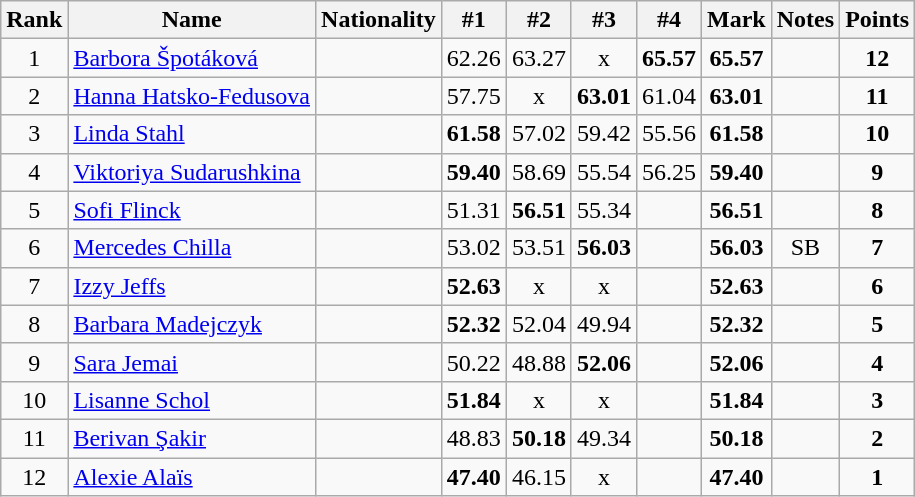<table class="wikitable sortable" style="text-align:center">
<tr>
<th>Rank</th>
<th>Name</th>
<th>Nationality</th>
<th>#1</th>
<th>#2</th>
<th>#3</th>
<th>#4</th>
<th>Mark</th>
<th>Notes</th>
<th>Points</th>
</tr>
<tr>
<td>1</td>
<td align=left><a href='#'>Barbora Špotáková</a></td>
<td align=left></td>
<td>62.26</td>
<td>63.27</td>
<td>x</td>
<td><strong>65.57</strong></td>
<td><strong>65.57</strong></td>
<td></td>
<td><strong>12</strong></td>
</tr>
<tr>
<td>2</td>
<td align=left><a href='#'>Hanna Hatsko-Fedusova</a></td>
<td align=left></td>
<td>57.75</td>
<td>x</td>
<td><strong>63.01</strong></td>
<td>61.04</td>
<td><strong>63.01</strong></td>
<td></td>
<td><strong>11</strong></td>
</tr>
<tr>
<td>3</td>
<td align=left><a href='#'>Linda Stahl</a></td>
<td align=left></td>
<td><strong>61.58</strong></td>
<td>57.02</td>
<td>59.42</td>
<td>55.56</td>
<td><strong>61.58</strong></td>
<td></td>
<td><strong>10</strong></td>
</tr>
<tr>
<td>4</td>
<td align=left><a href='#'>Viktoriya Sudarushkina</a></td>
<td align=left></td>
<td><strong>59.40</strong></td>
<td>58.69</td>
<td>55.54</td>
<td>56.25</td>
<td><strong>59.40</strong></td>
<td></td>
<td><strong>9</strong></td>
</tr>
<tr>
<td>5</td>
<td align=left><a href='#'>Sofi Flinck</a></td>
<td align=left></td>
<td>51.31</td>
<td><strong>56.51</strong></td>
<td>55.34</td>
<td></td>
<td><strong>56.51</strong></td>
<td></td>
<td><strong>8</strong></td>
</tr>
<tr>
<td>6</td>
<td align=left><a href='#'>Mercedes Chilla</a></td>
<td align=left></td>
<td>53.02</td>
<td>53.51</td>
<td><strong>56.03</strong></td>
<td></td>
<td><strong>56.03</strong></td>
<td>SB</td>
<td><strong>7</strong></td>
</tr>
<tr>
<td>7</td>
<td align=left><a href='#'>Izzy Jeffs</a></td>
<td align=left></td>
<td><strong>52.63</strong></td>
<td>x</td>
<td>x</td>
<td></td>
<td><strong>52.63</strong></td>
<td></td>
<td><strong>6</strong></td>
</tr>
<tr>
<td>8</td>
<td align=left><a href='#'>Barbara Madejczyk</a></td>
<td align=left></td>
<td><strong>52.32</strong></td>
<td>52.04</td>
<td>49.94</td>
<td></td>
<td><strong>52.32</strong></td>
<td></td>
<td><strong>5</strong></td>
</tr>
<tr>
<td>9</td>
<td align=left><a href='#'>Sara Jemai</a></td>
<td align=left></td>
<td>50.22</td>
<td>48.88</td>
<td><strong>52.06</strong></td>
<td></td>
<td><strong>52.06</strong></td>
<td></td>
<td><strong>4</strong></td>
</tr>
<tr>
<td>10</td>
<td align=left><a href='#'>Lisanne Schol</a></td>
<td align=left></td>
<td><strong>51.84</strong></td>
<td>x</td>
<td>x</td>
<td></td>
<td><strong>51.84</strong></td>
<td></td>
<td><strong>3</strong></td>
</tr>
<tr>
<td>11</td>
<td align=left><a href='#'>Berivan Şakir</a></td>
<td align=left></td>
<td>48.83</td>
<td><strong>50.18</strong></td>
<td>49.34</td>
<td></td>
<td><strong>50.18</strong></td>
<td></td>
<td><strong>2</strong></td>
</tr>
<tr>
<td>12</td>
<td align=left><a href='#'>Alexie Alaïs</a></td>
<td align=left></td>
<td><strong>47.40</strong></td>
<td>46.15</td>
<td>x</td>
<td></td>
<td><strong>47.40</strong></td>
<td></td>
<td><strong>1</strong></td>
</tr>
</table>
